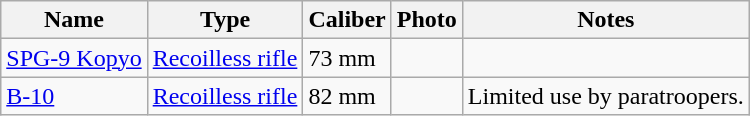<table class="wikitable">
<tr>
<th>Name</th>
<th>Type</th>
<th>Caliber</th>
<th>Photo</th>
<th>Notes</th>
</tr>
<tr>
<td><a href='#'>SPG-9 Kopyo</a></td>
<td><a href='#'>Recoilless rifle</a></td>
<td>73 mm</td>
<td></td>
<td></td>
</tr>
<tr>
<td><a href='#'>B-10</a></td>
<td><a href='#'>Recoilless rifle</a></td>
<td>82 mm</td>
<td></td>
<td>Limited use by paratroopers.</td>
</tr>
</table>
